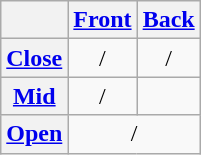<table class=wikitable style=text-align:center>
<tr>
<th></th>
<th><a href='#'>Front</a></th>
<th><a href='#'>Back</a></th>
</tr>
<tr>
<th><a href='#'>Close</a></th>
<td> / </td>
<td> / </td>
</tr>
<tr>
<th><a href='#'>Mid</a></th>
<td> / </td>
<td></td>
</tr>
<tr>
<th><a href='#'>Open</a></th>
<td colspan="2"> / </td>
</tr>
</table>
